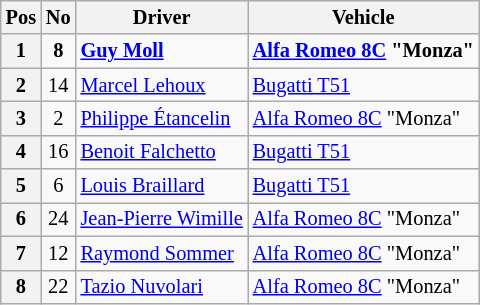<table class="wikitable" style="font-size: 85%;">
<tr>
<th>Pos</th>
<th>No</th>
<th>Driver</th>
<th>Vehicle</th>
</tr>
<tr>
<th>1</th>
<td align="center"><strong>8</strong></td>
<td> <strong><a href='#'>Guy Moll</a></strong></td>
<td><strong><a href='#'>Alfa Romeo 8C</a> "Monza"</strong></td>
</tr>
<tr>
<th>2</th>
<td align="center">14</td>
<td> <a href='#'>Marcel Lehoux</a></td>
<td><a href='#'>Bugatti T51</a></td>
</tr>
<tr>
<th>3</th>
<td align="center">2</td>
<td> <a href='#'>Philippe Étancelin</a></td>
<td><a href='#'>Alfa Romeo 8C</a> "Monza"</td>
</tr>
<tr>
<th>4</th>
<td align="center">16</td>
<td> <a href='#'>Benoit Falchetto</a></td>
<td><a href='#'>Bugatti T51</a></td>
</tr>
<tr>
<th>5</th>
<td align="center">6</td>
<td> <a href='#'>Louis Braillard</a></td>
<td><a href='#'>Bugatti T51</a></td>
</tr>
<tr>
<th>6</th>
<td align="center">24</td>
<td> <a href='#'>Jean-Pierre Wimille</a></td>
<td><a href='#'>Alfa Romeo 8C</a> "Monza"</td>
</tr>
<tr>
<th>7</th>
<td align="center">12</td>
<td> <a href='#'>Raymond Sommer</a></td>
<td><a href='#'>Alfa Romeo 8C</a> "Monza"</td>
</tr>
<tr>
<th>8</th>
<td align="center">22</td>
<td> <a href='#'>Tazio Nuvolari</a></td>
<td><a href='#'>Alfa Romeo 8C</a> "Monza"</td>
</tr>
</table>
